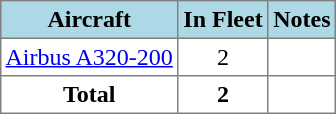<table class="toccolours" border="1" cellpadding="3" style="margin:1em auto; white-space:nowrap; border-collapse:collapse">
<tr>
<th style="background-color:lightblue;">Aircraft</th>
<th style="background-color:lightblue;">In Fleet</th>
<th style="background-color:lightblue;">Notes</th>
</tr>
<tr>
<td><a href='#'>Airbus A320-200</a></td>
<td align="center">2</td>
<td></td>
</tr>
<tr>
<th>Total</th>
<th>2</th>
<th></th>
</tr>
</table>
